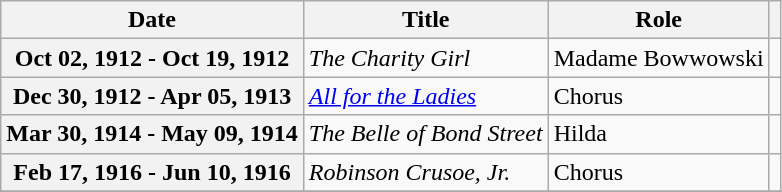<table class="wikitable plainrowheaders">
<tr>
<th scope="col">Date</th>
<th scope="col">Title</th>
<th scope="col">Role</th>
<th scope="col" class="unsortable"></th>
</tr>
<tr>
<th scope="row">Oct 02, 1912 - Oct 19, 1912</th>
<td><em>The Charity Girl</em></td>
<td>Madame Bowwowski</td>
<td align="center"></td>
</tr>
<tr>
<th scope="row">Dec 30, 1912 - Apr 05, 1913</th>
<td><em><a href='#'>All for the Ladies</a></em></td>
<td>Chorus</td>
<td align="center"></td>
</tr>
<tr>
<th scope="row">Mar 30, 1914 - May 09, 1914</th>
<td><em>The Belle of Bond Street</em></td>
<td>Hilda</td>
<td align="center"></td>
</tr>
<tr>
<th scope="row">Feb 17, 1916 - Jun 10, 1916</th>
<td><em>Robinson Crusoe, Jr.</em></td>
<td>Chorus</td>
<td align="center"></td>
</tr>
<tr>
</tr>
<tr>
</tr>
</table>
